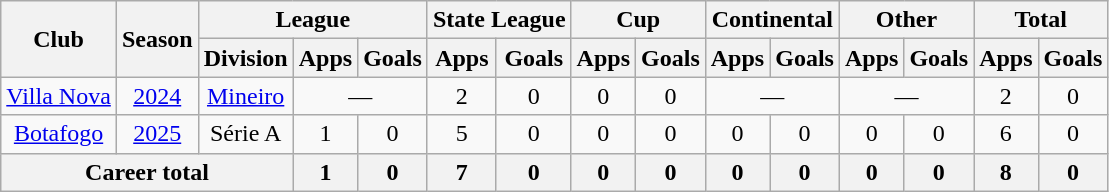<table class="wikitable" style="text-align: center;">
<tr>
<th rowspan="2">Club</th>
<th rowspan="2">Season</th>
<th colspan="3">League</th>
<th colspan="2">State League</th>
<th colspan="2">Cup</th>
<th colspan="2">Continental</th>
<th colspan="2">Other</th>
<th colspan="2">Total</th>
</tr>
<tr>
<th>Division</th>
<th>Apps</th>
<th>Goals</th>
<th>Apps</th>
<th>Goals</th>
<th>Apps</th>
<th>Goals</th>
<th>Apps</th>
<th>Goals</th>
<th>Apps</th>
<th>Goals</th>
<th>Apps</th>
<th>Goals</th>
</tr>
<tr>
<td valign="center"><a href='#'>Villa Nova</a></td>
<td><a href='#'>2024</a></td>
<td><a href='#'>Mineiro</a></td>
<td colspan="2">—</td>
<td>2</td>
<td>0</td>
<td>0</td>
<td>0</td>
<td colspan="2">—</td>
<td colspan="2">—</td>
<td>2</td>
<td>0</td>
</tr>
<tr>
<td valign="center"><a href='#'>Botafogo</a></td>
<td><a href='#'>2025</a></td>
<td>Série A</td>
<td>1</td>
<td>0</td>
<td>5</td>
<td>0</td>
<td>0</td>
<td>0</td>
<td>0</td>
<td>0</td>
<td>0</td>
<td>0</td>
<td>6</td>
<td>0</td>
</tr>
<tr>
<th colspan="3"><strong>Career total</strong></th>
<th>1</th>
<th>0</th>
<th>7</th>
<th>0</th>
<th>0</th>
<th>0</th>
<th>0</th>
<th>0</th>
<th>0</th>
<th>0</th>
<th>8</th>
<th>0</th>
</tr>
</table>
